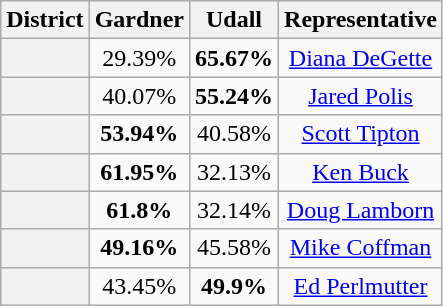<table class=wikitable>
<tr>
<th>District</th>
<th>Gardner</th>
<th>Udall</th>
<th>Representative</th>
</tr>
<tr align=center>
<th></th>
<td>29.39%</td>
<td><strong>65.67%</strong></td>
<td><a href='#'>Diana DeGette</a></td>
</tr>
<tr align=center>
<th></th>
<td>40.07%</td>
<td><strong>55.24%</strong></td>
<td><a href='#'>Jared Polis</a></td>
</tr>
<tr align=center>
<th></th>
<td><strong>53.94%</strong></td>
<td>40.58%</td>
<td><a href='#'>Scott Tipton</a></td>
</tr>
<tr align=center>
<th></th>
<td><strong>61.95%</strong></td>
<td>32.13%</td>
<td><a href='#'>Ken Buck</a></td>
</tr>
<tr align=center>
<th></th>
<td><strong>61.8%</strong></td>
<td>32.14%</td>
<td><a href='#'>Doug Lamborn</a></td>
</tr>
<tr align=center>
<th></th>
<td><strong>49.16%</strong></td>
<td>45.58%</td>
<td><a href='#'>Mike Coffman</a></td>
</tr>
<tr align=center>
<th></th>
<td>43.45%</td>
<td><strong>49.9%</strong></td>
<td><a href='#'>Ed Perlmutter</a></td>
</tr>
</table>
